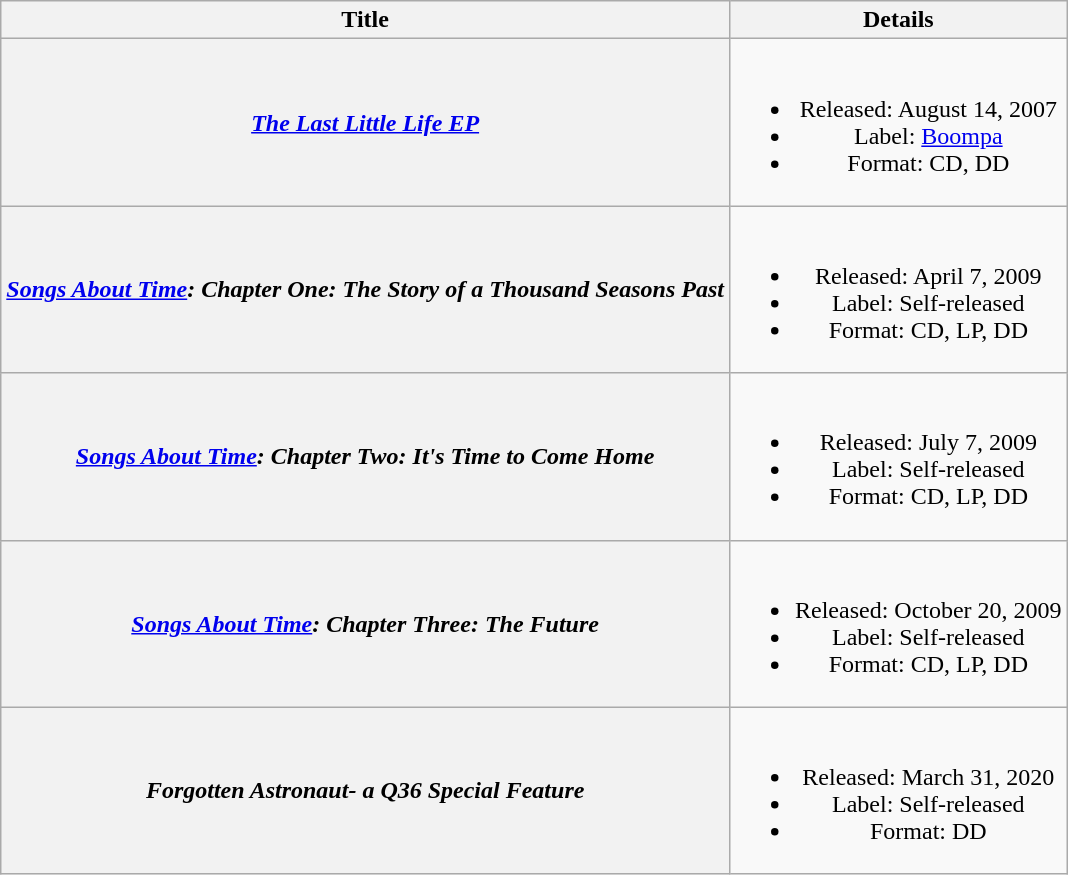<table class="wikitable plainrowheaders" style="text-align:center;" border="1">
<tr>
<th>Title</th>
<th>Details</th>
</tr>
<tr>
<th scope="row"><em><a href='#'>The Last Little Life EP</a></em></th>
<td><br><ul><li>Released: August 14, 2007</li><li>Label: <a href='#'>Boompa</a></li><li>Format: CD, DD</li></ul></td>
</tr>
<tr>
<th scope="row"><em><a href='#'>Songs About Time</a>: Chapter One: The Story of a Thousand Seasons Past</em></th>
<td><br><ul><li>Released: April 7, 2009</li><li>Label: Self-released</li><li>Format: CD, LP, DD</li></ul></td>
</tr>
<tr>
<th scope="row"><em><a href='#'>Songs About Time</a>: Chapter Two: It's Time to Come Home</em></th>
<td><br><ul><li>Released: July 7, 2009</li><li>Label: Self-released</li><li>Format: CD, LP, DD</li></ul></td>
</tr>
<tr>
<th scope="row"><em><a href='#'>Songs About Time</a>: Chapter Three: The Future</em></th>
<td><br><ul><li>Released: October 20, 2009</li><li>Label: Self-released</li><li>Format: CD, LP, DD</li></ul></td>
</tr>
<tr>
<th scope="row"><em>Forgotten Astronaut- a Q36 Special Feature</em></th>
<td><br><ul><li>Released: March 31, 2020</li><li>Label: Self-released</li><li>Format: DD</li></ul></td>
</tr>
</table>
